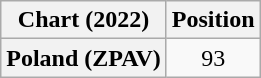<table class="wikitable sortable plainrowheaders" style="text-align:center">
<tr>
<th scope="col">Chart (2022)</th>
<th scope="col">Position</th>
</tr>
<tr>
<th scope="row">Poland (ZPAV)</th>
<td>93</td>
</tr>
</table>
